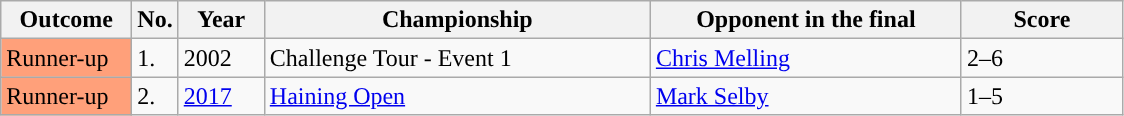<table class="sortable wikitable">
<tr>
<th width="80">Outcome</th>
<th width="20">No.</th>
<th width="50">Year</th>
<th width="250">Championship</th>
<th width="200">Opponent in the final</th>
<th width="100">Score</th>
</tr>
<tr>
<td style="background:#ffa07a">Runner-up</td>
<td>1.</td>
<td>2002</td>
<td>Challenge Tour - Event 1</td>
<td> <a href='#'>Chris Melling</a></td>
<td>2–6</td>
</tr>
<tr>
<td style="background:#ffa07a">Runner-up</td>
<td>2.</td>
<td><a href='#'>2017</a></td>
<td><a href='#'>Haining Open</a></td>
<td> <a href='#'>Mark Selby</a></td>
<td>1–5</td>
</tr>
</table>
